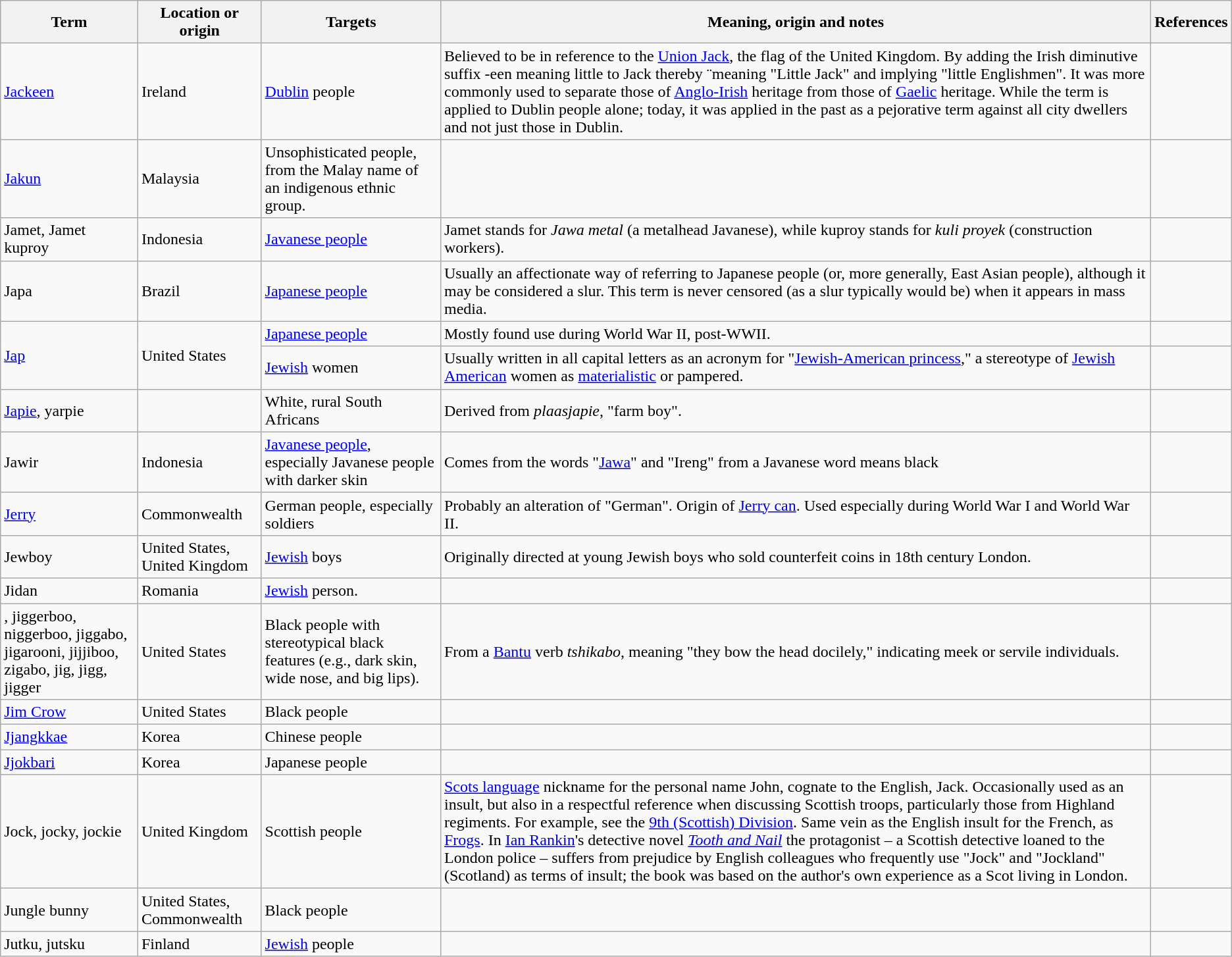<table class="wikitable">
<tr>
<th>Term</th>
<th>Location or origin</th>
<th>Targets</th>
<th>Meaning, origin and notes</th>
<th>References</th>
</tr>
<tr>
<td><a href='#'>Jackeen</a></td>
<td>Ireland</td>
<td><a href='#'>Dublin</a> people</td>
<td>Believed to be in reference to the <a href='#'>Union Jack</a>, the flag of the United Kingdom. By adding the Irish diminutive suffix -een meaning little to Jack thereby ¨meaning "Little Jack"  and implying "little Englishmen". It was more commonly used to separate those of <a href='#'>Anglo-Irish</a> heritage from those of <a href='#'>Gaelic</a> heritage. While the term is applied to Dublin people alone; today, it was applied in the past as a pejorative term against all city dwellers and not just those in Dublin.</td>
<td></td>
</tr>
<tr>
<td><a href='#'>Jakun</a></td>
<td>Malaysia</td>
<td>Unsophisticated people, from the Malay name of an indigenous ethnic group.</td>
<td></td>
<td></td>
</tr>
<tr>
<td>Jamet, Jamet kuproy</td>
<td>Indonesia</td>
<td><a href='#'>Javanese people</a></td>
<td>Jamet stands for <em>Jawa metal</em> (a metalhead Javanese), while kuproy stands for <em>kuli proyek</em> (construction workers).</td>
<td></td>
</tr>
<tr>
<td>Japa</td>
<td>Brazil</td>
<td><a href='#'>Japanese people</a></td>
<td>Usually an affectionate way of referring to Japanese people (or, more generally, East Asian people), although it may be considered a slur. This term is never censored (as a slur typically would be) when it appears in mass media.</td>
<td></td>
</tr>
<tr>
<td rowspan="2"><a href='#'>Jap</a></td>
<td rowspan="2">United States</td>
<td><a href='#'>Japanese people</a></td>
<td>Mostly found use during World War II, post-WWII.</td>
<td></td>
</tr>
<tr>
<td><a href='#'>Jewish</a> women</td>
<td>Usually written in all capital letters as an acronym for "<a href='#'>Jewish-American princess</a>," a stereotype of <a href='#'>Jewish American</a> women as <a href='#'>materialistic</a> or pampered.</td>
<td></td>
</tr>
<tr>
<td><a href='#'>Japie</a>, yarpie</td>
<td></td>
<td>White, rural South Africans</td>
<td>Derived from <em>plaasjapie</em>, "farm boy".</td>
<td></td>
</tr>
<tr>
<td>Jawir</td>
<td>Indonesia</td>
<td><a href='#'>Javanese people</a>, especially Javanese people with darker skin</td>
<td>Comes from the words "<a href='#'>Jawa</a>" and "Ireng" from a Javanese word means black</td>
<td></td>
</tr>
<tr>
<td><a href='#'>Jerry</a></td>
<td>Commonwealth</td>
<td>German people, especially soldiers</td>
<td>Probably an alteration of "German". Origin of <a href='#'>Jerry can</a>. Used especially during World War I and World War II.</td>
<td></td>
</tr>
<tr>
<td>Jewboy</td>
<td>United States, United Kingdom</td>
<td><a href='#'>Jewish</a> boys</td>
<td>Originally directed at young Jewish boys who sold counterfeit coins in 18th century London.</td>
<td></td>
</tr>
<tr>
<td>Jidan</td>
<td>Romania</td>
<td><a href='#'>Jewish</a> person.</td>
<td></td>
<td></td>
</tr>
<tr>
<td>, jiggerboo, niggerboo, jiggabo, jigarooni, jijjiboo, zigabo, jig, jigg, jigger</td>
<td>United States</td>
<td>Black people with stereotypical black features (e.g., dark skin, wide nose, and big lips).</td>
<td>From a <a href='#'>Bantu</a> verb <em>tshikabo</em>, meaning "they bow the head docilely," indicating meek or servile individuals.</td>
<td></td>
</tr>
<tr>
<td><a href='#'>Jim Crow</a></td>
<td>United States</td>
<td>Black people</td>
<td></td>
<td></td>
</tr>
<tr>
<td><a href='#'>Jjangkkae</a></td>
<td>Korea</td>
<td>Chinese people</td>
<td></td>
<td></td>
</tr>
<tr>
<td><a href='#'>Jjokbari</a></td>
<td>Korea</td>
<td>Japanese people</td>
<td></td>
<td></td>
</tr>
<tr>
<td>Jock, jocky, jockie</td>
<td>United Kingdom</td>
<td>Scottish people</td>
<td><a href='#'>Scots language</a> nickname for the personal name John, cognate to the English, Jack. Occasionally used as an insult, but also in a respectful reference when discussing Scottish troops, particularly those from Highland regiments. For example, see the <a href='#'>9th (Scottish) Division</a>. Same vein as the English insult for the French, as <a href='#'>Frogs</a>. In <a href='#'>Ian Rankin</a>'s detective novel <em><a href='#'>Tooth and Nail</a></em> the protagonist – a Scottish detective loaned to the London police – suffers from prejudice by English colleagues who frequently use "Jock" and "Jockland" (Scotland) as terms of insult; the book was based on the author's own experience as a Scot living in London.</td>
<td></td>
</tr>
<tr>
<td>Jungle bunny</td>
<td>United States, Commonwealth</td>
<td>Black people</td>
<td></td>
<td></td>
</tr>
<tr>
<td>Jutku, jutsku</td>
<td>Finland</td>
<td><a href='#'>Jewish</a> people</td>
<td></td>
<td></td>
</tr>
</table>
